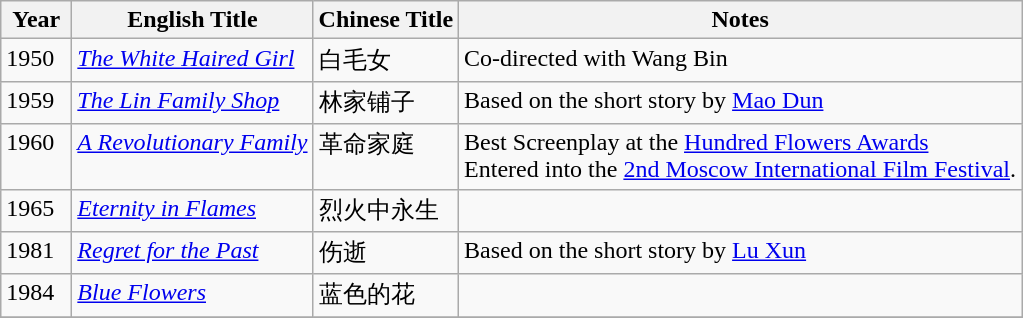<table class="wikitable">
<tr>
<th align="left" valign="top" width="40">Year</th>
<th align="left" valign="top">English Title</th>
<th align="left" valign="top">Chinese Title</th>
<th align="left" valign="top">Notes</th>
</tr>
<tr>
<td align="left" valign="top">1950</td>
<td align="left" valign="top"><em><a href='#'>The White Haired Girl</a></em></td>
<td align="left" valign="top">白毛女</td>
<td align="left" valign="top">Co-directed with Wang Bin</td>
</tr>
<tr>
<td align="left" valign="top">1959</td>
<td align="left" valign="top"><em><a href='#'>The Lin Family Shop</a></em></td>
<td align="left" valign="top">林家铺子</td>
<td align="left" valign="top">Based on the short story by <a href='#'>Mao Dun</a></td>
</tr>
<tr>
<td align="left" valign="top">1960</td>
<td align="left" valign="top"><em><a href='#'>A Revolutionary Family</a></em></td>
<td align="left" valign="top">革命家庭</td>
<td align="left" valign="top">Best Screenplay at the <a href='#'>Hundred Flowers Awards</a><br>Entered into the <a href='#'>2nd Moscow International Film Festival</a>.</td>
</tr>
<tr>
<td align="left" valign="top">1965</td>
<td align="left" valign="top"><em><a href='#'>Eternity in Flames</a></em></td>
<td align="left" valign="top">烈火中永生</td>
<td align="left" valign="top"></td>
</tr>
<tr>
<td align="left" valign="top">1981</td>
<td align="left" valign="top"><em><a href='#'>Regret for the Past</a></em></td>
<td align="left" valign="top">伤逝</td>
<td align="left" valign="top">Based on the short story by <a href='#'>Lu Xun</a></td>
</tr>
<tr>
<td align="left" valign="top">1984</td>
<td align="left" valign="top"><em><a href='#'>Blue Flowers</a></em></td>
<td align="left" valign="top">蓝色的花</td>
<td align="left" valign="top"></td>
</tr>
<tr>
</tr>
</table>
